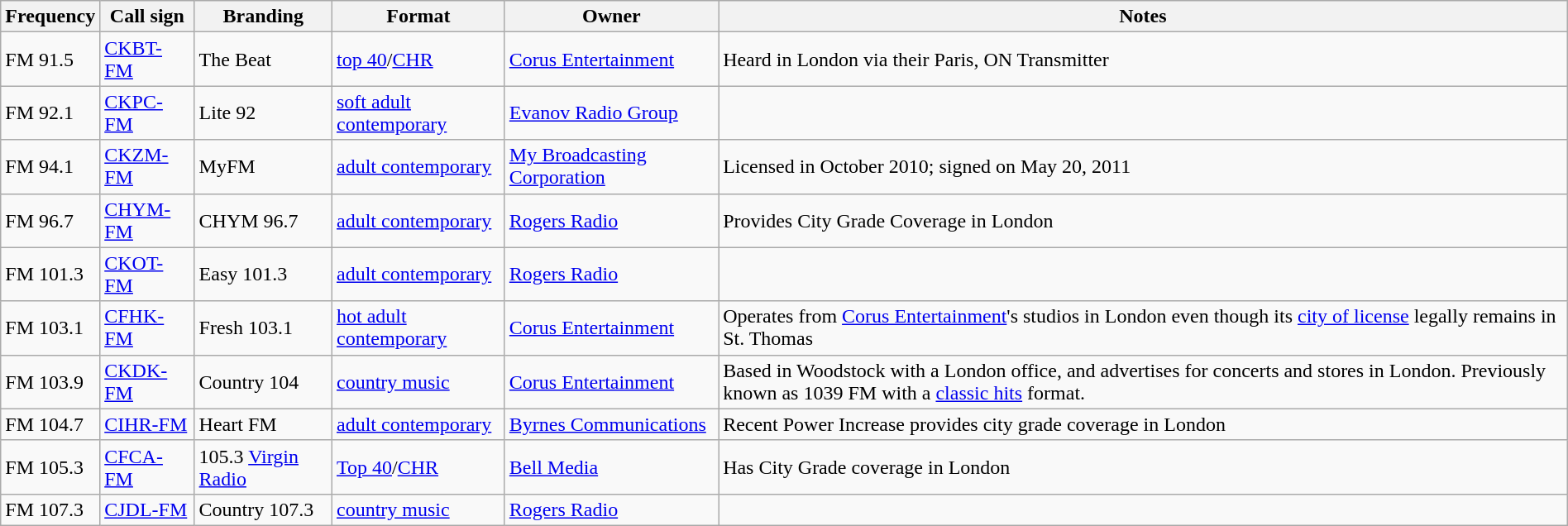<table class="wikitable sortable"  width="100%">
<tr>
<th>Frequency</th>
<th>Call sign</th>
<th>Branding</th>
<th>Format</th>
<th>Owner</th>
<th>Notes</th>
</tr>
<tr>
<td>FM 91.5</td>
<td><a href='#'>CKBT-FM</a></td>
<td>The Beat</td>
<td><a href='#'>top 40</a>/<a href='#'>CHR</a></td>
<td><a href='#'>Corus Entertainment</a></td>
<td>Heard in London via their Paris, ON Transmitter</td>
</tr>
<tr>
<td>FM 92.1</td>
<td><a href='#'>CKPC-FM</a></td>
<td>Lite 92</td>
<td><a href='#'>soft adult contemporary</a></td>
<td><a href='#'>Evanov Radio Group</a></td>
<td></td>
</tr>
<tr>
<td>FM 94.1</td>
<td><a href='#'>CKZM-FM</a></td>
<td>MyFM</td>
<td><a href='#'>adult contemporary</a></td>
<td><a href='#'>My Broadcasting Corporation</a></td>
<td>Licensed in October 2010; signed on May 20, 2011</td>
</tr>
<tr>
<td>FM 96.7</td>
<td><a href='#'>CHYM-FM</a></td>
<td>CHYM 96.7</td>
<td><a href='#'>adult contemporary</a></td>
<td><a href='#'>Rogers Radio</a></td>
<td>Provides City Grade Coverage in London</td>
</tr>
<tr>
<td>FM 101.3</td>
<td><a href='#'>CKOT-FM</a></td>
<td>Easy 101.3</td>
<td><a href='#'>adult contemporary</a></td>
<td><a href='#'>Rogers Radio</a></td>
<td></td>
</tr>
<tr>
<td>FM 103.1</td>
<td><a href='#'>CFHK-FM</a></td>
<td>Fresh 103.1</td>
<td><a href='#'>hot adult contemporary</a></td>
<td><a href='#'>Corus Entertainment</a></td>
<td>Operates from <a href='#'>Corus Entertainment</a>'s studios in London even though its <a href='#'>city of license</a> legally remains in St. Thomas</td>
</tr>
<tr>
<td>FM 103.9</td>
<td><a href='#'>CKDK-FM</a></td>
<td>Country 104</td>
<td><a href='#'>country music</a></td>
<td><a href='#'>Corus Entertainment</a></td>
<td>Based in Woodstock with a London office, and advertises for concerts and stores in London. Previously known as 1039 FM with a <a href='#'>classic hits</a> format.</td>
</tr>
<tr>
<td>FM 104.7</td>
<td><a href='#'>CIHR-FM</a></td>
<td>Heart FM</td>
<td><a href='#'>adult contemporary</a></td>
<td><a href='#'>Byrnes Communications</a></td>
<td>Recent Power Increase provides city grade coverage in London</td>
</tr>
<tr>
<td>FM 105.3</td>
<td><a href='#'>CFCA-FM</a></td>
<td>105.3 <a href='#'>Virgin Radio</a></td>
<td><a href='#'>Top 40</a>/<a href='#'>CHR</a></td>
<td><a href='#'>Bell Media</a></td>
<td>Has City Grade coverage in London</td>
</tr>
<tr>
<td>FM 107.3</td>
<td><a href='#'>CJDL-FM</a></td>
<td>Country 107.3</td>
<td><a href='#'>country music</a></td>
<td><a href='#'>Rogers Radio</a></td>
<td></td>
</tr>
</table>
